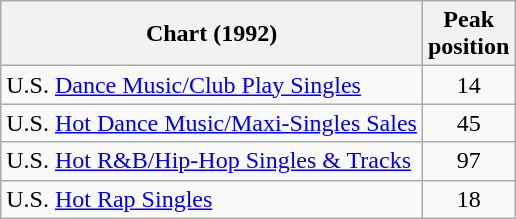<table class="wikitable sortable">
<tr>
<th align="left">Chart (1992)</th>
<th align="center">Peak<br>position</th>
</tr>
<tr>
<td align="left">U.S. <a href='#'>Dance Music/Club Play Singles</a></td>
<td align="center">14</td>
</tr>
<tr>
<td align="left">U.S. <a href='#'>Hot Dance Music/Maxi-Singles Sales</a></td>
<td align="center">45</td>
</tr>
<tr>
<td align="left">U.S. <a href='#'>Hot R&B/Hip-Hop Singles & Tracks</a></td>
<td align="center">97</td>
</tr>
<tr>
<td align="left">U.S. <a href='#'>Hot Rap Singles</a></td>
<td align="center">18</td>
</tr>
</table>
